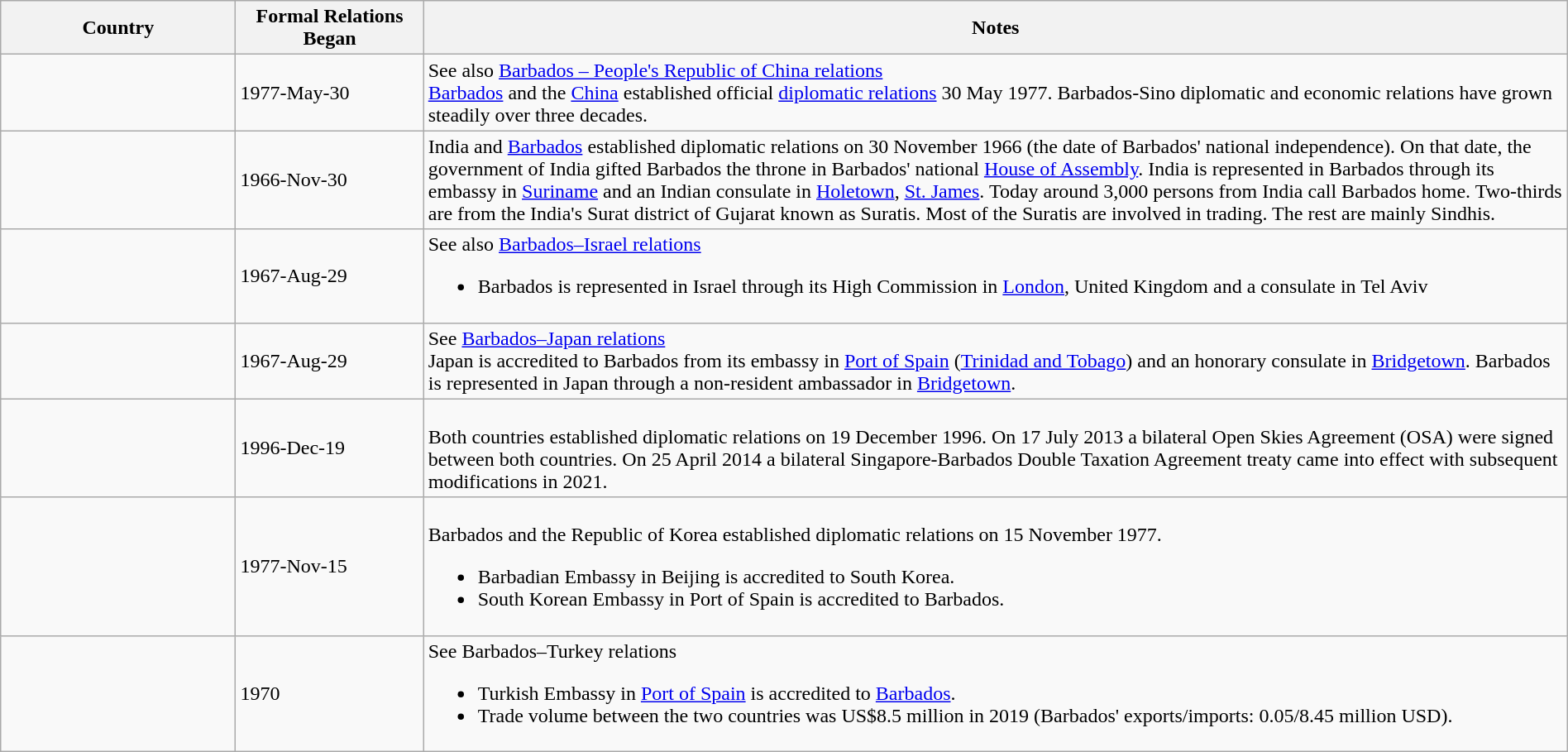<table class="wikitable sortable" border="1" style="width:100%; margin:auto;">
<tr>
<th width="15%">Country</th>
<th width="12%">Formal Relations Began</th>
<th>Notes</th>
</tr>
<tr -valign="top">
<td></td>
<td>1977-May-30</td>
<td>See also <a href='#'>Barbados – People's Republic of China relations</a><br><a href='#'>Barbados</a> and the <a href='#'>China</a> established official <a href='#'>diplomatic relations</a> 30 May 1977. Barbados-Sino diplomatic and economic relations have grown steadily over three decades.</td>
</tr>
<tr -valign="top">
<td></td>
<td>1966-Nov-30</td>
<td>India and <a href='#'>Barbados</a> established diplomatic relations on 30 November 1966 (the date of Barbados' national independence). On that date, the government of India gifted Barbados the throne in Barbados' national <a href='#'>House of Assembly</a>. India is represented in Barbados through its embassy in <a href='#'>Suriname</a> and an Indian consulate in <a href='#'>Holetown</a>, <a href='#'>St. James</a>. Today around 3,000 persons from India call Barbados home. Two-thirds are from the India's Surat district of Gujarat known as Suratis. Most of the Suratis are involved in trading. The rest are mainly Sindhis.</td>
</tr>
<tr -valign="top">
<td></td>
<td>1967-Aug-29</td>
<td>See also <a href='#'>Barbados–Israel relations</a><br><ul><li>Barbados is represented in Israel through its High Commission in <a href='#'>London</a>, United Kingdom and a consulate in Tel Aviv</li></ul></td>
</tr>
<tr -valign="top">
<td></td>
<td>1967-Aug-29</td>
<td>See <a href='#'>Barbados–Japan relations</a><br>Japan is accredited to Barbados from its embassy in <a href='#'>Port of Spain</a> (<a href='#'>Trinidad and Tobago</a>) and an honorary consulate in <a href='#'>Bridgetown</a>. Barbados is represented in Japan through a non-resident ambassador in <a href='#'>Bridgetown</a>.</td>
</tr>
<tr -valign="top">
<td></td>
<td>1996-Dec-19</td>
<td><br>Both countries established diplomatic relations on 19 December 1996. On 17 July 2013 a bilateral Open Skies Agreement (OSA) were signed between both countries.
On 25 April 2014 a bilateral Singapore-Barbados Double Taxation Agreement treaty came into effect with subsequent modifications in 2021.</td>
</tr>
<tr -valign="top">
<td></td>
<td>1977-Nov-15</td>
<td><br>Barbados and the Republic of Korea established diplomatic relations on 15 November 1977.<ul><li>Barbadian Embassy in Beijing is accredited to South Korea.</li><li>South Korean Embassy in Port of Spain is accredited to Barbados.</li></ul></td>
</tr>
<tr -valign="top">
<td></td>
<td>1970</td>
<td>See Barbados–Turkey relations<br><ul><li>Turkish Embassy in <a href='#'>Port of Spain</a> is accredited to <a href='#'>Barbados</a>.</li><li>Trade volume between the two countries was US$8.5 million in 2019 (Barbados' exports/imports: 0.05/8.45 million USD).</li></ul></td>
</tr>
</table>
